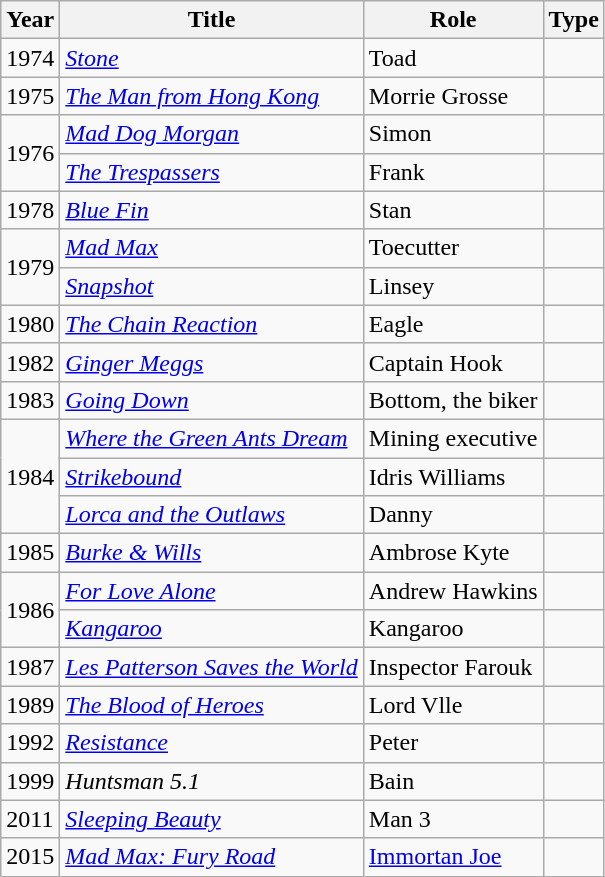<table class="wikitable">
<tr>
<th>Year</th>
<th>Title</th>
<th>Role</th>
<th>Type</th>
</tr>
<tr>
<td>1974</td>
<td><em><a href='#'>Stone</a></em></td>
<td>Toad</td>
<td></td>
</tr>
<tr>
<td>1975</td>
<td><em><a href='#'>The Man from Hong Kong</a></em></td>
<td>Morrie Grosse</td>
<td></td>
</tr>
<tr>
<td rowspan="2">1976</td>
<td><em><a href='#'>Mad Dog Morgan</a></em></td>
<td>Simon</td>
<td></td>
</tr>
<tr>
<td><em><a href='#'>The Trespassers</a></em></td>
<td>Frank</td>
<td></td>
</tr>
<tr>
<td>1978</td>
<td><em><a href='#'>Blue Fin</a></em></td>
<td>Stan</td>
<td></td>
</tr>
<tr>
<td rowspan="2">1979</td>
<td><em><a href='#'>Mad Max</a></em></td>
<td>Toecutter</td>
<td></td>
</tr>
<tr>
<td><em><a href='#'>Snapshot</a></em></td>
<td>Linsey</td>
<td></td>
</tr>
<tr>
<td>1980</td>
<td><em><a href='#'>The Chain Reaction</a></em></td>
<td>Eagle</td>
<td></td>
</tr>
<tr>
<td>1982</td>
<td><em><a href='#'>Ginger Meggs</a></em></td>
<td>Captain Hook</td>
<td></td>
</tr>
<tr>
<td>1983</td>
<td><em><a href='#'>Going Down</a></em></td>
<td>Bottom, the biker</td>
<td></td>
</tr>
<tr>
<td rowspan="3">1984</td>
<td><em><a href='#'>Where the Green Ants Dream</a></em></td>
<td>Mining executive</td>
<td></td>
</tr>
<tr>
<td><em><a href='#'>Strikebound</a></em></td>
<td>Idris Williams</td>
<td></td>
</tr>
<tr>
<td><em><a href='#'>Lorca and the Outlaws</a></em></td>
<td>Danny</td>
<td></td>
</tr>
<tr>
<td>1985</td>
<td><em><a href='#'>Burke & Wills</a></em></td>
<td>Ambrose Kyte</td>
<td></td>
</tr>
<tr>
<td rowspan="2">1986</td>
<td><em><a href='#'>For Love Alone</a></em></td>
<td>Andrew Hawkins</td>
<td></td>
</tr>
<tr>
<td><em><a href='#'>Kangaroo</a></em></td>
<td>Kangaroo</td>
<td></td>
</tr>
<tr>
<td>1987</td>
<td><em><a href='#'>Les Patterson Saves the World</a></em></td>
<td>Inspector Farouk</td>
<td></td>
</tr>
<tr>
<td>1989</td>
<td><em><a href='#'>The Blood of Heroes</a></em></td>
<td>Lord Vlle</td>
<td></td>
</tr>
<tr>
<td>1992</td>
<td><em><a href='#'>Resistance</a></em></td>
<td>Peter</td>
<td></td>
</tr>
<tr>
<td>1999</td>
<td><em>Huntsman 5.1</em></td>
<td>Bain</td>
<td></td>
</tr>
<tr>
<td>2011</td>
<td><em><a href='#'>Sleeping Beauty</a></em></td>
<td>Man 3</td>
<td></td>
</tr>
<tr>
<td>2015</td>
<td><em><a href='#'>Mad Max: Fury Road</a></em></td>
<td><a href='#'>Immortan Joe</a></td>
<td></td>
</tr>
</table>
